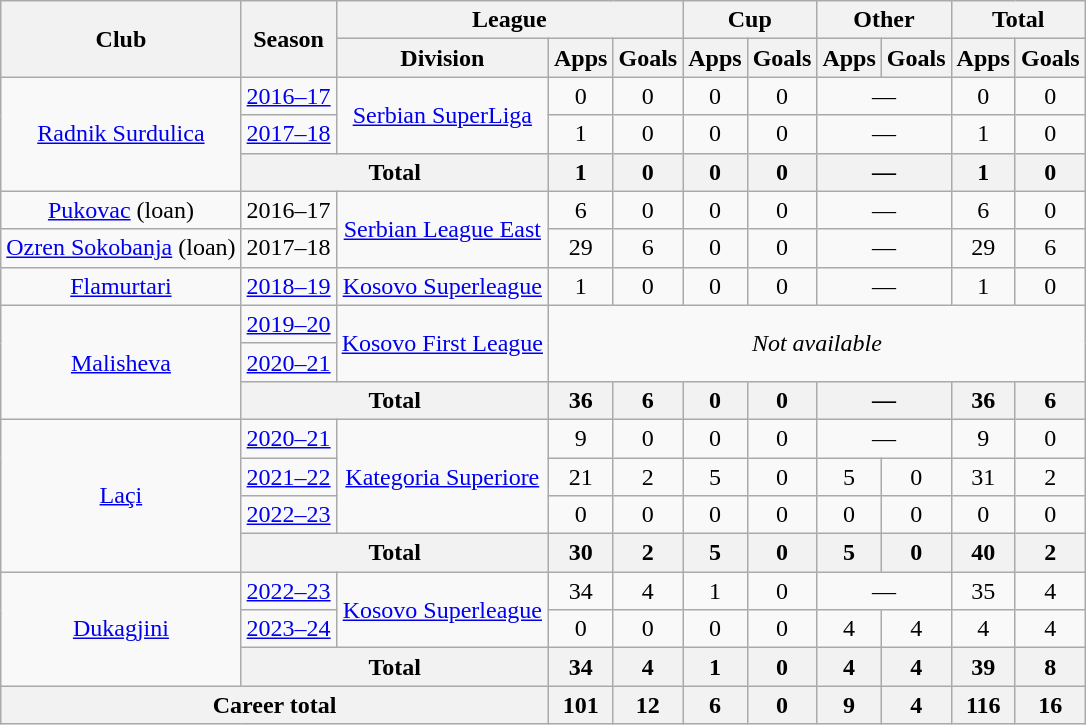<table class="wikitable" style="text-align:center">
<tr>
<th rowspan="2">Club</th>
<th rowspan="2">Season</th>
<th colspan="3">League</th>
<th colspan="2">Cup</th>
<th colspan="2">Other</th>
<th colspan="2">Total</th>
</tr>
<tr>
<th>Division</th>
<th>Apps</th>
<th>Goals</th>
<th>Apps</th>
<th>Goals</th>
<th>Apps</th>
<th>Goals</th>
<th>Apps</th>
<th>Goals</th>
</tr>
<tr>
<td rowspan="3"><a href='#'>Radnik Surdulica</a></td>
<td><a href='#'>2016–17</a></td>
<td rowspan="2"><a href='#'>Serbian SuperLiga</a></td>
<td>0</td>
<td>0</td>
<td>0</td>
<td>0</td>
<td colspan="2">—</td>
<td>0</td>
<td>0</td>
</tr>
<tr>
<td><a href='#'>2017–18</a></td>
<td>1</td>
<td>0</td>
<td>0</td>
<td>0</td>
<td colspan="2">—</td>
<td>1</td>
<td>0</td>
</tr>
<tr>
<th colspan="2">Total</th>
<th>1</th>
<th>0</th>
<th>0</th>
<th>0</th>
<th colspan="2">—</th>
<th>1</th>
<th>0</th>
</tr>
<tr>
<td><a href='#'>Pukovac</a> (loan)</td>
<td>2016–17</td>
<td rowspan=2><a href='#'>Serbian League East</a></td>
<td>6</td>
<td>0</td>
<td>0</td>
<td>0</td>
<td colspan="2">—</td>
<td>6</td>
<td>0</td>
</tr>
<tr>
<td><a href='#'>Ozren Sokobanja</a> (loan)</td>
<td>2017–18</td>
<td>29</td>
<td>6</td>
<td>0</td>
<td>0</td>
<td colspan="2">—</td>
<td>29</td>
<td>6</td>
</tr>
<tr>
<td><a href='#'>Flamurtari</a></td>
<td><a href='#'>2018–19</a></td>
<td><a href='#'>Kosovo Superleague</a></td>
<td>1</td>
<td>0</td>
<td>0</td>
<td>0</td>
<td colspan="2">—</td>
<td>1</td>
<td>0</td>
</tr>
<tr>
<td rowspan="3"><a href='#'>Malisheva</a></td>
<td><a href='#'>2019–20</a></td>
<td rowspan="2"><a href='#'>Kosovo First League</a></td>
<td colspan="8" rowspan="2"><em>Not available</em></td>
</tr>
<tr>
<td><a href='#'>2020–21</a></td>
</tr>
<tr>
<th colspan="2">Total</th>
<th>36</th>
<th>6</th>
<th>0</th>
<th>0</th>
<th colspan="2">—</th>
<th>36</th>
<th>6</th>
</tr>
<tr>
<td rowspan="4"><a href='#'>Laçi</a></td>
<td><a href='#'>2020–21</a></td>
<td rowspan="3"><a href='#'>Kategoria Superiore</a></td>
<td>9</td>
<td>0</td>
<td>0</td>
<td>0</td>
<td colspan="2">—</td>
<td>9</td>
<td>0</td>
</tr>
<tr>
<td><a href='#'>2021–22</a></td>
<td>21</td>
<td>2</td>
<td>5</td>
<td>0</td>
<td>5</td>
<td>0</td>
<td>31</td>
<td>2</td>
</tr>
<tr>
<td><a href='#'>2022–23</a></td>
<td>0</td>
<td>0</td>
<td>0</td>
<td>0</td>
<td>0</td>
<td>0</td>
<td>0</td>
<td>0</td>
</tr>
<tr>
<th colspan="2">Total</th>
<th>30</th>
<th>2</th>
<th>5</th>
<th>0</th>
<th>5</th>
<th>0</th>
<th>40</th>
<th>2</th>
</tr>
<tr>
<td rowspan="3"><a href='#'>Dukagjini</a></td>
<td><a href='#'>2022–23</a></td>
<td rowspan="2"><a href='#'>Kosovo Superleague</a></td>
<td>34</td>
<td>4</td>
<td>1</td>
<td>0</td>
<td colspan="2">—</td>
<td>35</td>
<td>4</td>
</tr>
<tr>
<td><a href='#'>2023–24</a></td>
<td>0</td>
<td>0</td>
<td>0</td>
<td>0</td>
<td>4</td>
<td>4</td>
<td>4</td>
<td>4</td>
</tr>
<tr>
<th colspan="2">Total</th>
<th>34</th>
<th>4</th>
<th>1</th>
<th>0</th>
<th>4</th>
<th>4</th>
<th>39</th>
<th>8</th>
</tr>
<tr>
<th colspan="3">Career total</th>
<th>101</th>
<th>12</th>
<th>6</th>
<th>0</th>
<th>9</th>
<th>4</th>
<th>116</th>
<th>16</th>
</tr>
</table>
